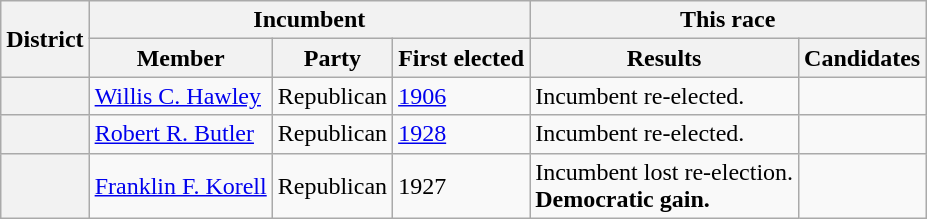<table class=wikitable>
<tr>
<th rowspan=2>District</th>
<th colspan=3>Incumbent</th>
<th colspan=2>This race</th>
</tr>
<tr>
<th>Member</th>
<th>Party</th>
<th>First elected</th>
<th>Results</th>
<th>Candidates</th>
</tr>
<tr>
<th></th>
<td><a href='#'>Willis C. Hawley</a></td>
<td>Republican</td>
<td><a href='#'>1906</a></td>
<td>Incumbent re-elected.</td>
<td nowrap></td>
</tr>
<tr>
<th></th>
<td><a href='#'>Robert R. Butler</a></td>
<td>Republican</td>
<td><a href='#'>1928</a></td>
<td>Incumbent re-elected.</td>
<td nowrap></td>
</tr>
<tr>
<th></th>
<td><a href='#'>Franklin F. Korell</a></td>
<td>Republican</td>
<td>1927</td>
<td>Incumbent lost re-election.<br><strong>Democratic gain.</strong></td>
<td nowrap></td>
</tr>
</table>
